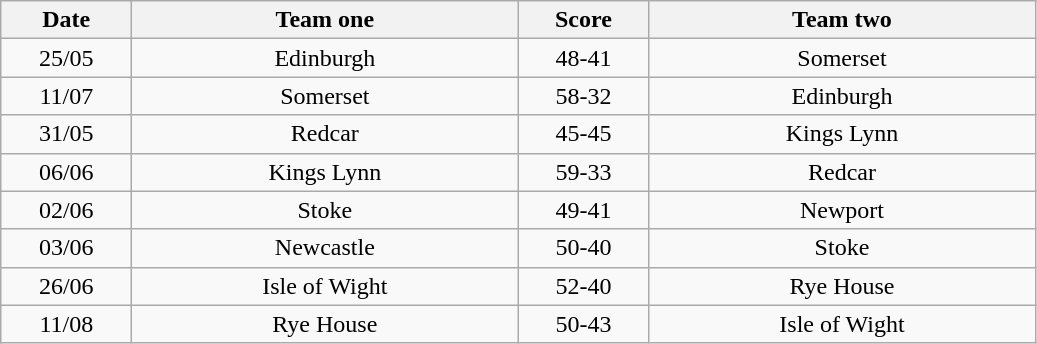<table class="wikitable" style="text-align: center">
<tr>
<th width=80>Date</th>
<th width=250>Team one</th>
<th width=80>Score</th>
<th width=250>Team two</th>
</tr>
<tr>
<td>25/05</td>
<td>Edinburgh</td>
<td>48-41</td>
<td>Somerset</td>
</tr>
<tr>
<td>11/07</td>
<td>Somerset</td>
<td>58-32</td>
<td>Edinburgh</td>
</tr>
<tr>
<td>31/05</td>
<td>Redcar</td>
<td>45-45</td>
<td>Kings Lynn</td>
</tr>
<tr>
<td>06/06</td>
<td>Kings Lynn</td>
<td>59-33</td>
<td>Redcar</td>
</tr>
<tr>
<td>02/06</td>
<td>Stoke</td>
<td>49-41</td>
<td>Newport</td>
</tr>
<tr>
<td>03/06</td>
<td>Newcastle</td>
<td>50-40</td>
<td>Stoke</td>
</tr>
<tr>
<td>26/06</td>
<td>Isle of Wight</td>
<td>52-40</td>
<td>Rye House</td>
</tr>
<tr>
<td>11/08</td>
<td>Rye House</td>
<td>50-43</td>
<td>Isle of Wight</td>
</tr>
</table>
